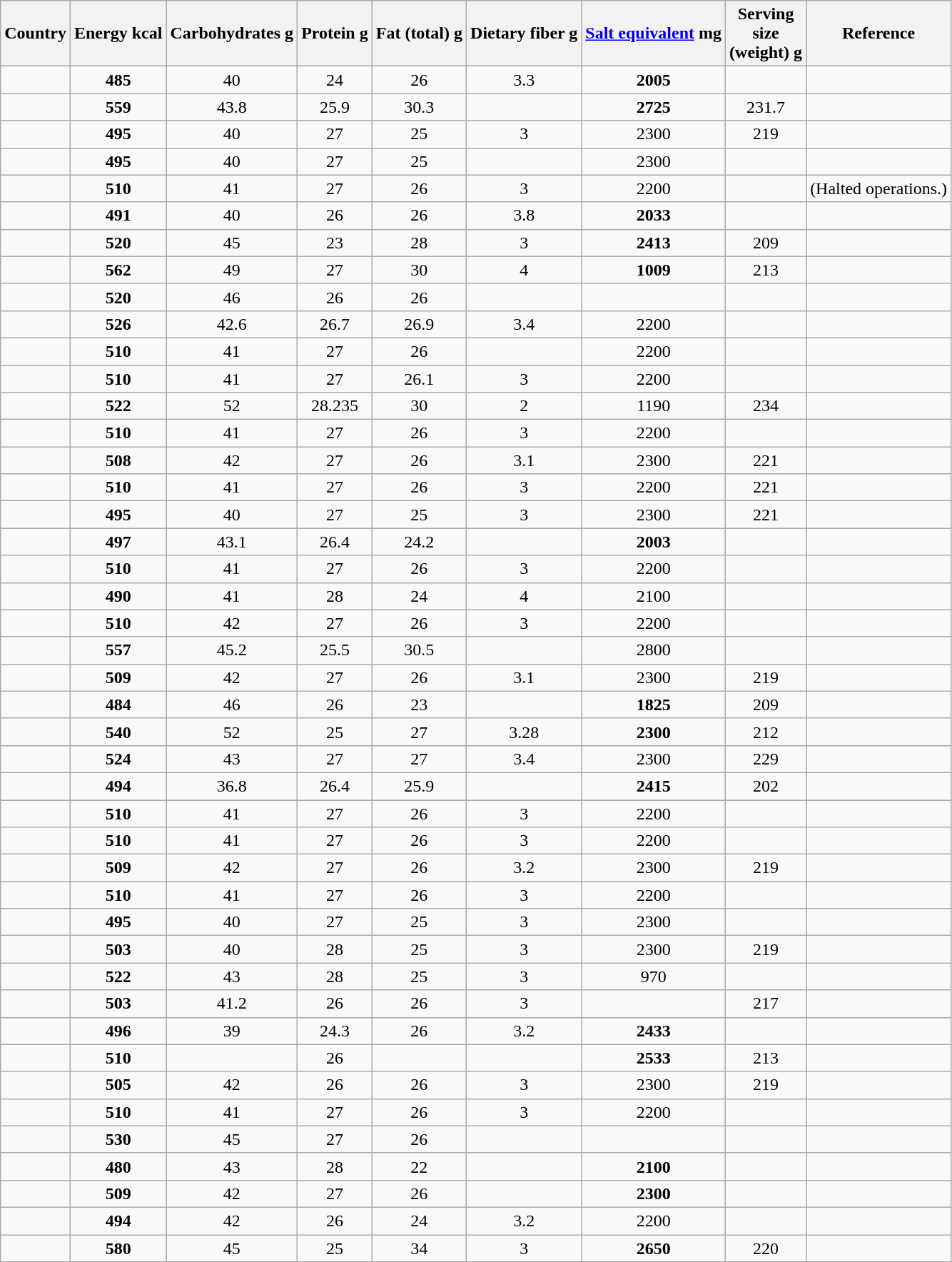<table class="wikitable sortable" style="text-align:center">
<tr>
<th>Country</th>
<th>Energy kcal</th>
<th>Carbohydrates g</th>
<th>Protein g</th>
<th>Fat (total) g</th>
<th>Dietary fiber g</th>
<th><a href='#'>Salt equivalent</a> mg </th>
<th>Serving<br> size<br> (weight) g</th>
<th>Reference</th>
</tr>
<tr>
<td align="left"></td>
<td><strong>485</strong></td>
<td>40</td>
<td>24</td>
<td>26</td>
<td>3.3</td>
<td><strong>2005</strong></td>
<td></td>
<td></td>
</tr>
<tr>
<td align="left"></td>
<td><strong>559</strong></td>
<td>43.8</td>
<td>25.9</td>
<td>30.3</td>
<td></td>
<td><strong>2725</strong></td>
<td>231.7</td>
<td></td>
</tr>
<tr>
<td align="left"></td>
<td><strong>495</strong></td>
<td>40</td>
<td>27</td>
<td>25</td>
<td>3</td>
<td>2300</td>
<td>219</td>
<td></td>
</tr>
<tr>
<td align="left"></td>
<td><strong>495</strong></td>
<td>40</td>
<td>27</td>
<td>25</td>
<td></td>
<td>2300</td>
<td></td>
<td> </td>
</tr>
<tr>
<td align="left"></td>
<td><strong>510</strong></td>
<td>41</td>
<td>27</td>
<td>26</td>
<td>3</td>
<td>2200</td>
<td></td>
<td> (Halted operations.)</td>
</tr>
<tr>
<td align="left"></td>
<td><strong>491</strong></td>
<td>40</td>
<td>26</td>
<td>26</td>
<td>3.8</td>
<td><strong>2033</strong></td>
<td></td>
<td></td>
</tr>
<tr>
<td align="left"></td>
<td><strong>520</strong></td>
<td>45</td>
<td>23</td>
<td>28</td>
<td>3</td>
<td><strong>2413</strong></td>
<td>209</td>
<td></td>
</tr>
<tr>
<td align="left"></td>
<td><strong>562</strong></td>
<td>49</td>
<td>27</td>
<td>30</td>
<td>4</td>
<td><strong>1009</strong></td>
<td>213</td>
<td></td>
</tr>
<tr>
<td align="left"></td>
<td><strong>520</strong></td>
<td>46</td>
<td>26</td>
<td>26</td>
<td></td>
<td></td>
<td></td>
<td></td>
</tr>
<tr>
<td align="left"></td>
<td><strong>526</strong></td>
<td>42.6</td>
<td>26.7</td>
<td>26.9</td>
<td>3.4</td>
<td>2200</td>
<td></td>
<td></td>
</tr>
<tr>
<td align="left"></td>
<td><strong>510</strong></td>
<td>41</td>
<td>27</td>
<td>26</td>
<td></td>
<td>2200</td>
<td></td>
<td></td>
</tr>
<tr>
<td align="left"></td>
<td><strong>510</strong></td>
<td>41</td>
<td>27</td>
<td>26.1</td>
<td>3</td>
<td>2200</td>
<td></td>
<td></td>
</tr>
<tr>
<td align="left"></td>
<td><strong>522</strong></td>
<td>52</td>
<td>28.235</td>
<td 25.911>30</td>
<td>2</td>
<td>1190</td>
<td>234</td>
<td></td>
</tr>
<tr>
<td align="left"></td>
<td><strong>510</strong></td>
<td>41</td>
<td>27</td>
<td>26</td>
<td>3</td>
<td>2200</td>
<td></td>
<td></td>
</tr>
<tr>
<td align="left"></td>
<td><strong>508</strong></td>
<td>42</td>
<td>27</td>
<td>26</td>
<td>3.1</td>
<td>2300</td>
<td>221</td>
<td></td>
</tr>
<tr>
<td align="left"></td>
<td><strong>510</strong></td>
<td>41</td>
<td>27</td>
<td>26</td>
<td>3</td>
<td>2200</td>
<td>221</td>
<td></td>
</tr>
<tr>
<td align="left"></td>
<td><strong>495</strong></td>
<td>40</td>
<td>27</td>
<td>25</td>
<td>3</td>
<td>2300</td>
<td>221</td>
<td></td>
</tr>
<tr>
<td align="left"></td>
<td><strong>497</strong></td>
<td>43.1</td>
<td>26.4</td>
<td>24.2</td>
<td></td>
<td><strong>2003</strong></td>
<td></td>
<td></td>
</tr>
<tr>
<td align="left"></td>
<td><strong>510</strong></td>
<td>41</td>
<td>27</td>
<td>26</td>
<td>3</td>
<td>2200</td>
<td></td>
<td></td>
</tr>
<tr>
<td align="left"></td>
<td><strong>490</strong></td>
<td>41</td>
<td>28</td>
<td>24</td>
<td>4</td>
<td>2100</td>
<td></td>
<td></td>
</tr>
<tr>
<td align="left"></td>
<td><strong>510</strong></td>
<td>42</td>
<td>27</td>
<td>26</td>
<td>3</td>
<td>2200</td>
<td></td>
<td></td>
</tr>
<tr>
<td align="left"></td>
<td><strong>557</strong></td>
<td>45.2</td>
<td>25.5</td>
<td>30.5</td>
<td></td>
<td>2800</td>
<td></td>
<td></td>
</tr>
<tr>
<td align="left"></td>
<td><strong>509</strong></td>
<td>42</td>
<td>27</td>
<td>26</td>
<td>3.1</td>
<td>2300</td>
<td>219</td>
<td></td>
</tr>
<tr>
<td align="left"></td>
<td><strong>484</strong></td>
<td>46</td>
<td>26</td>
<td>23</td>
<td></td>
<td><strong>1825</strong></td>
<td>209</td>
<td></td>
</tr>
<tr>
<td align="left"></td>
<td><strong>540</strong></td>
<td>52</td>
<td>25</td>
<td>27</td>
<td>3.28</td>
<td><strong>2300</strong></td>
<td>212</td>
<td></td>
</tr>
<tr>
<td align="left"></td>
<td><strong>524</strong></td>
<td>43</td>
<td>27</td>
<td>27</td>
<td>3.4</td>
<td>2300</td>
<td>229</td>
<td></td>
</tr>
<tr>
<td align="left"></td>
<td><strong>494</strong></td>
<td>36.8</td>
<td>26.4</td>
<td>25.9</td>
<td></td>
<td><strong>2415</strong></td>
<td>202</td>
<td></td>
</tr>
<tr>
<td align="left"></td>
<td><strong>510</strong></td>
<td>41</td>
<td>27</td>
<td>26</td>
<td>3</td>
<td>2200</td>
<td></td>
<td></td>
</tr>
<tr>
<td align="left"></td>
<td><strong>510</strong></td>
<td>41</td>
<td>27</td>
<td>26</td>
<td>3</td>
<td>2200</td>
<td></td>
<td></td>
</tr>
<tr>
<td align="left"></td>
<td><strong>509</strong></td>
<td>42</td>
<td>27</td>
<td>26</td>
<td>3.2</td>
<td>2300</td>
<td>219</td>
<td></td>
</tr>
<tr>
<td align="left"></td>
<td><strong>510</strong></td>
<td>41</td>
<td>27</td>
<td>26</td>
<td>3</td>
<td>2200</td>
<td></td>
<td></td>
</tr>
<tr>
<td align="left"></td>
<td><strong>495</strong></td>
<td>40</td>
<td>27</td>
<td>25</td>
<td>3</td>
<td>2300</td>
<td></td>
<td></td>
</tr>
<tr>
<td align="left"></td>
<td><strong>503</strong></td>
<td>40</td>
<td>28</td>
<td>25</td>
<td>3</td>
<td>2300</td>
<td>219</td>
<td></td>
</tr>
<tr>
<td align="left"></td>
<td><strong>522</strong></td>
<td>43</td>
<td>28</td>
<td>25</td>
<td>3</td>
<td>970</td>
<td></td>
<td></td>
</tr>
<tr>
<td align="left"></td>
<td><strong>503</strong></td>
<td>41.2</td>
<td>26</td>
<td>26</td>
<td>3</td>
<td></td>
<td>217</td>
<td></td>
</tr>
<tr>
<td align="left"></td>
<td><strong>496</strong></td>
<td>39</td>
<td>24.3</td>
<td>26</td>
<td>3.2</td>
<td><strong>2433</strong></td>
<td></td>
<td></td>
</tr>
<tr>
<td align="left"></td>
<td><strong>510</strong></td>
<td></td>
<td>26</td>
<td></td>
<td></td>
<td><strong>2533</strong></td>
<td>213</td>
<td></td>
</tr>
<tr>
<td align="left"></td>
<td><strong>505</strong></td>
<td>42</td>
<td>26</td>
<td>26</td>
<td>3</td>
<td>2300</td>
<td>219</td>
<td></td>
</tr>
<tr>
<td align="left"></td>
<td><strong>510</strong></td>
<td>41</td>
<td>27</td>
<td>26</td>
<td>3</td>
<td>2200</td>
<td></td>
<td></td>
</tr>
<tr>
<td align="left"></td>
<td><strong>530</strong></td>
<td>45</td>
<td>27</td>
<td>26</td>
<td></td>
<td></td>
<td></td>
<td></td>
</tr>
<tr>
<td align="left"></td>
<td><strong>480</strong></td>
<td>43</td>
<td>28</td>
<td>22</td>
<td></td>
<td><strong>2100</strong></td>
<td></td>
<td></td>
</tr>
<tr>
<td align="left"></td>
<td><strong>509 </strong></td>
<td>42</td>
<td>27</td>
<td>26</td>
<td></td>
<td><strong>2300</strong></td>
<td></td>
<td></td>
</tr>
<tr>
<td align="left"></td>
<td><strong>494</strong></td>
<td>42</td>
<td>26</td>
<td>24</td>
<td>3.2</td>
<td>2200</td>
<td></td>
<td></td>
</tr>
<tr>
<td align="left"></td>
<td><strong>580</strong></td>
<td>45</td>
<td>25</td>
<td>34</td>
<td>3</td>
<td><strong>2650</strong></td>
<td>220</td>
<td></td>
</tr>
</table>
